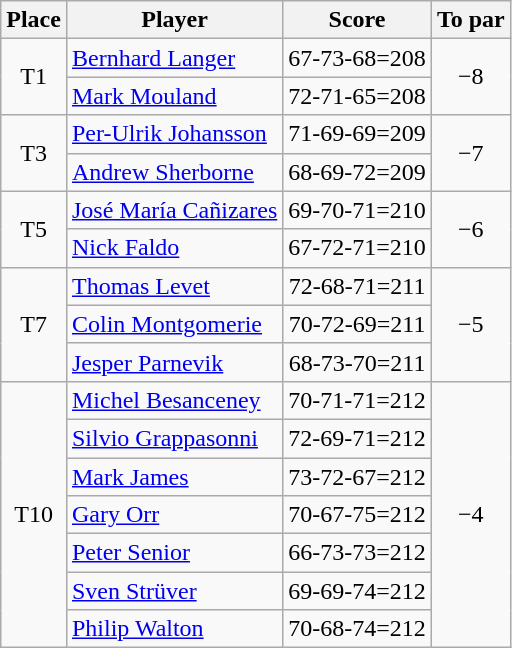<table class="wikitable">
<tr>
<th>Place</th>
<th>Player</th>
<th>Score</th>
<th>To par</th>
</tr>
<tr>
<td rowspan="2" align=center>T1</td>
<td> <a href='#'>Bernhard Langer</a></td>
<td align=center>67-73-68=208</td>
<td rowspan="2" align=center>−8</td>
</tr>
<tr>
<td> <a href='#'>Mark Mouland</a></td>
<td align=center>72-71-65=208</td>
</tr>
<tr>
<td rowspan="2" align=center>T3</td>
<td> <a href='#'>Per-Ulrik Johansson</a></td>
<td align=center>71-69-69=209</td>
<td rowspan="2" align=center>−7</td>
</tr>
<tr>
<td> <a href='#'>Andrew Sherborne</a></td>
<td align=center>68-69-72=209</td>
</tr>
<tr>
<td rowspan="2" align=center>T5</td>
<td> <a href='#'>José María Cañizares</a></td>
<td align=center>69-70-71=210</td>
<td rowspan="2" align=center>−6</td>
</tr>
<tr>
<td> <a href='#'>Nick Faldo</a></td>
<td align=center>67-72-71=210</td>
</tr>
<tr>
<td rowspan="3" align=center>T7</td>
<td> <a href='#'>Thomas Levet</a></td>
<td align=center>72-68-71=211</td>
<td rowspan="3" align=center>−5</td>
</tr>
<tr>
<td> <a href='#'>Colin Montgomerie</a></td>
<td align=center>70-72-69=211</td>
</tr>
<tr>
<td> <a href='#'>Jesper Parnevik</a></td>
<td align=center>68-73-70=211</td>
</tr>
<tr>
<td rowspan="7" align=center>T10</td>
<td> <a href='#'>Michel Besanceney</a></td>
<td align=center>70-71-71=212</td>
<td rowspan="7" align=center>−4</td>
</tr>
<tr>
<td> <a href='#'>Silvio Grappasonni</a></td>
<td align=center>72-69-71=212</td>
</tr>
<tr>
<td> <a href='#'>Mark James</a></td>
<td align=center>73-72-67=212</td>
</tr>
<tr>
<td> <a href='#'>Gary Orr</a></td>
<td align=center>70-67-75=212</td>
</tr>
<tr>
<td> <a href='#'>Peter Senior</a></td>
<td align=center>66-73-73=212</td>
</tr>
<tr>
<td> <a href='#'>Sven Strüver</a></td>
<td align=center>69-69-74=212</td>
</tr>
<tr>
<td> <a href='#'>Philip Walton</a></td>
<td align=center>70-68-74=212</td>
</tr>
</table>
